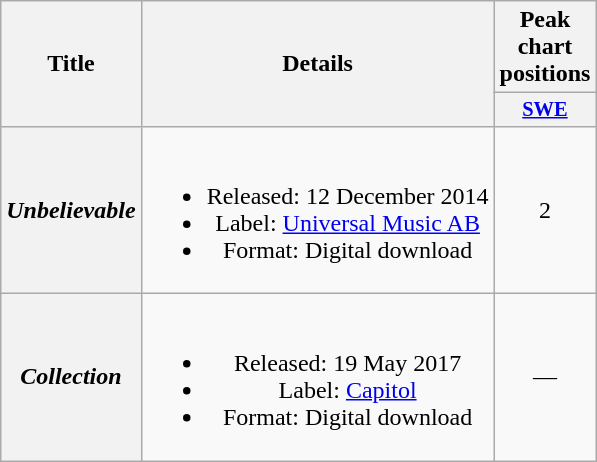<table class="wikitable plainrowheaders" style="text-align:center;">
<tr>
<th scope="col" rowspan="2">Title</th>
<th scope="col" rowspan="2">Details</th>
<th scope="col">Peak chart positions</th>
</tr>
<tr>
<th scope="col" style="width:3em;font-size:85%;"><a href='#'>SWE</a><br></th>
</tr>
<tr>
<th scope="row"><em>Unbelievable</em></th>
<td><br><ul><li>Released: 12 December 2014</li><li>Label: <a href='#'>Universal Music AB</a></li><li>Format: Digital download</li></ul></td>
<td>2</td>
</tr>
<tr>
<th scope="row"><em>Collection</em></th>
<td><br><ul><li>Released: 19 May 2017</li><li>Label: <a href='#'>Capitol</a></li><li>Format: Digital download</li></ul></td>
<td>—</td>
</tr>
</table>
